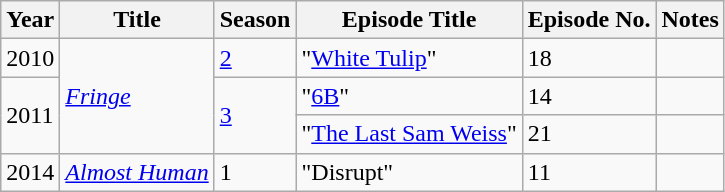<table class="wikitable">
<tr>
<th>Year</th>
<th>Title</th>
<th>Season</th>
<th>Episode Title</th>
<th>Episode No.</th>
<th>Notes</th>
</tr>
<tr>
<td>2010</td>
<td rowspan="3"><em><a href='#'>Fringe</a></em></td>
<td><a href='#'>2</a></td>
<td>"<a href='#'>White Tulip</a>"</td>
<td>18</td>
<td></td>
</tr>
<tr>
<td rowspan="2">2011</td>
<td rowspan="2"><a href='#'>3</a></td>
<td>"<a href='#'>6B</a>"</td>
<td>14</td>
<td></td>
</tr>
<tr>
<td>"<a href='#'>The Last Sam Weiss</a>"</td>
<td>21</td>
<td></td>
</tr>
<tr>
<td>2014</td>
<td><em><a href='#'>Almost Human</a></em></td>
<td>1</td>
<td>"Disrupt"</td>
<td>11</td>
<td></td>
</tr>
</table>
